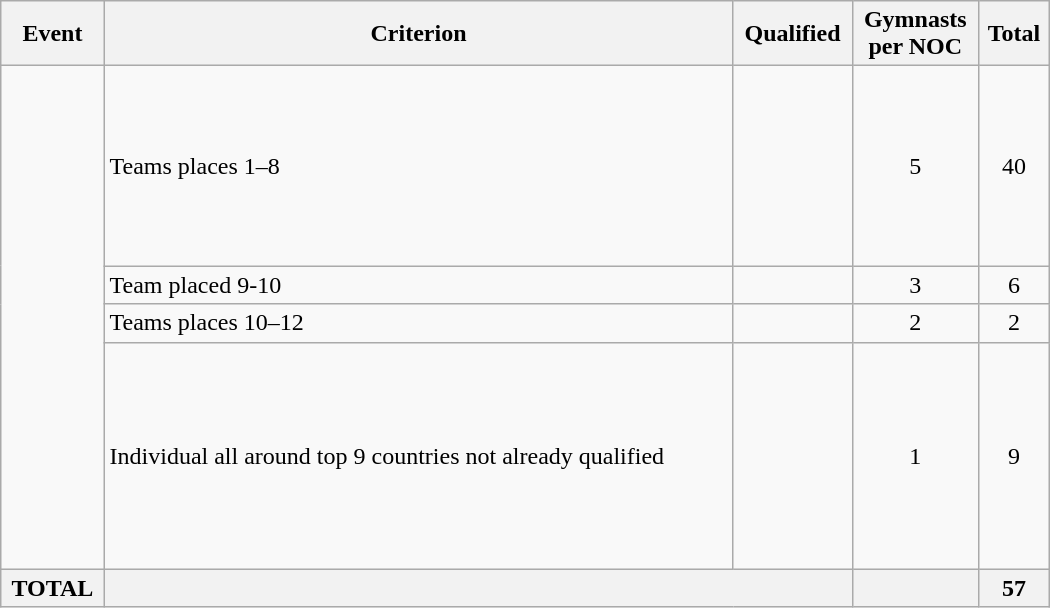<table class="wikitable" width=700>
<tr>
<th>Event</th>
<th>Criterion</th>
<th>Qualified</th>
<th>Gymnasts<br> per NOC</th>
<th>Total</th>
</tr>
<tr>
<td rowspan="4"></td>
<td>Teams places 1–8</td>
<td><br><br><br><br><br><br><br></td>
<td align="center">5</td>
<td align="center">40</td>
</tr>
<tr>
<td>Team placed 9-10</td>
<td><br></td>
<td align="center">3</td>
<td align="center">6</td>
</tr>
<tr>
<td>Teams places 10–12</td>
<td></td>
<td align="center">2</td>
<td align="center">2</td>
</tr>
<tr>
<td>Individual all around top 9 countries not already qualified</td>
<td><br><br><br><br><br><br><br><br></td>
<td align="center">1</td>
<td align="center">9</td>
</tr>
<tr>
<th>TOTAL</th>
<th colspan="2"></th>
<th></th>
<th>57</th>
</tr>
</table>
